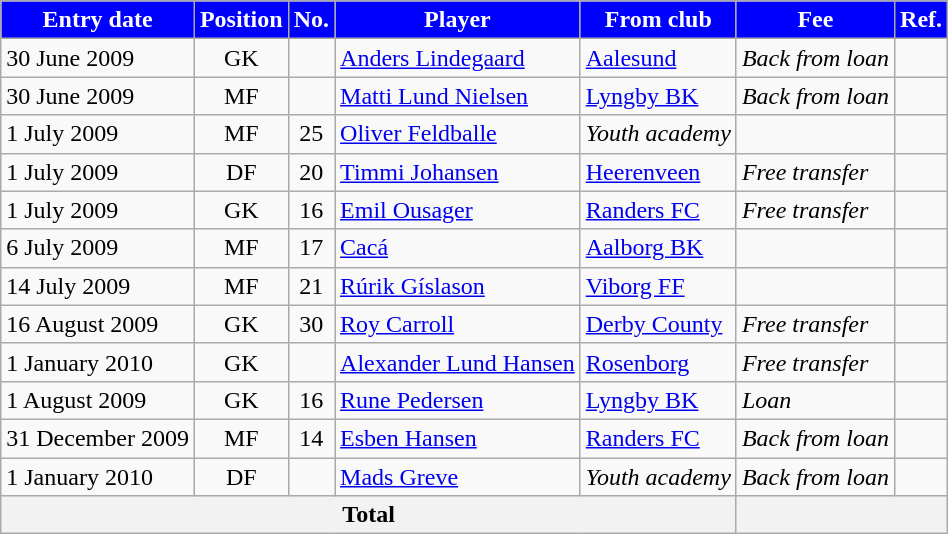<table class="wikitable sortable">
<tr>
<th style="background:#0000ff; color:white;"><strong>Entry date</strong></th>
<th style="background:#0000ff; color:white;"><strong>Position</strong></th>
<th style="background:#0000ff; color:white;"><strong>No.</strong></th>
<th style="background:#0000ff; color:white;"><strong>Player</strong></th>
<th style="background:#0000ff; color:white;"><strong>From club</strong></th>
<th style="background:#0000ff; color:white;"><strong>Fee</strong></th>
<th style="background:#0000ff; color:white;"><strong>Ref.</strong></th>
</tr>
<tr>
<td>30 June 2009</td>
<td style="text-align:center;">GK</td>
<td style="text-align:center;"></td>
<td style="text-align:left;"> <a href='#'>Anders Lindegaard</a></td>
<td style="text-align:left;"> <a href='#'>Aalesund</a></td>
<td><em>Back from loan</em></td>
<td></td>
</tr>
<tr>
<td>30 June 2009</td>
<td style="text-align:center;">MF</td>
<td style="text-align:center;"></td>
<td style="text-align:left;"> <a href='#'>Matti Lund Nielsen</a></td>
<td style="text-align:left;"> <a href='#'>Lyngby BK</a></td>
<td><em>Back from loan</em></td>
<td></td>
</tr>
<tr>
<td>1 July 2009</td>
<td style="text-align:center;">MF</td>
<td style="text-align:center;">25</td>
<td style="text-align:left;"> <a href='#'>Oliver Feldballe</a></td>
<td style="text-align:left;"><em>Youth academy</em></td>
<td></td>
<td></td>
</tr>
<tr>
<td>1 July 2009</td>
<td style="text-align:center;">DF</td>
<td style="text-align:center;">20</td>
<td style="text-align:left;"> <a href='#'>Timmi Johansen</a></td>
<td style="text-align:left;"> <a href='#'>Heerenveen</a></td>
<td><em>Free transfer</em></td>
<td></td>
</tr>
<tr>
<td>1 July 2009</td>
<td style="text-align:center;">GK</td>
<td style="text-align:center;">16</td>
<td style="text-align:left;"> <a href='#'>Emil Ousager</a></td>
<td style="text-align:left;"> <a href='#'>Randers FC</a></td>
<td><em>Free transfer</em></td>
<td></td>
</tr>
<tr>
<td>6 July 2009</td>
<td style="text-align:center;">MF</td>
<td style="text-align:center;">17</td>
<td style="text-align:left;"> <a href='#'>Cacá</a></td>
<td style="text-align:left;"> <a href='#'>Aalborg BK</a></td>
<td></td>
<td></td>
</tr>
<tr>
<td>14 July 2009</td>
<td style="text-align:center;">MF</td>
<td style="text-align:center;">21</td>
<td style="text-align:left;"> <a href='#'>Rúrik Gíslason</a></td>
<td style="text-align:left;"> <a href='#'>Viborg FF</a></td>
<td></td>
<td></td>
</tr>
<tr>
<td>16 August 2009</td>
<td style="text-align:center;">GK</td>
<td style="text-align:center;">30</td>
<td style="text-align:left;"> <a href='#'>Roy Carroll</a></td>
<td style="text-align:left;"> <a href='#'>Derby County</a></td>
<td><em>Free transfer</em></td>
<td></td>
</tr>
<tr>
<td>1 January 2010</td>
<td style="text-align:center;">GK</td>
<td style="text-align:center;"></td>
<td style="text-align:left;"> <a href='#'>Alexander Lund Hansen</a></td>
<td style="text-align:left;"> <a href='#'>Rosenborg</a></td>
<td><em>Free transfer</em></td>
<td></td>
</tr>
<tr>
<td>1 August 2009</td>
<td style="text-align:center;">GK</td>
<td style="text-align:center;">16</td>
<td style="text-align:left;"> <a href='#'>Rune Pedersen</a></td>
<td style="text-align:left;"> <a href='#'>Lyngby BK</a></td>
<td><em>Loan</em></td>
<td></td>
</tr>
<tr>
<td>31 December 2009</td>
<td style="text-align:center;">MF</td>
<td style="text-align:center;">14</td>
<td style="text-align:left;"> <a href='#'>Esben Hansen</a></td>
<td style="text-align:left;"> <a href='#'>Randers FC</a></td>
<td><em>Back from loan</em></td>
<td></td>
</tr>
<tr>
<td>1 January 2010</td>
<td style="text-align:center;">DF</td>
<td style="text-align:center;"></td>
<td style="text-align:left;"> <a href='#'>Mads Greve</a></td>
<td style="text-align:left;"><em>Youth academy</em></td>
<td><em>Back from loan</em></td>
<td></td>
</tr>
<tr>
<th colspan="5">Total</th>
<th colspan="2"></th>
</tr>
</table>
